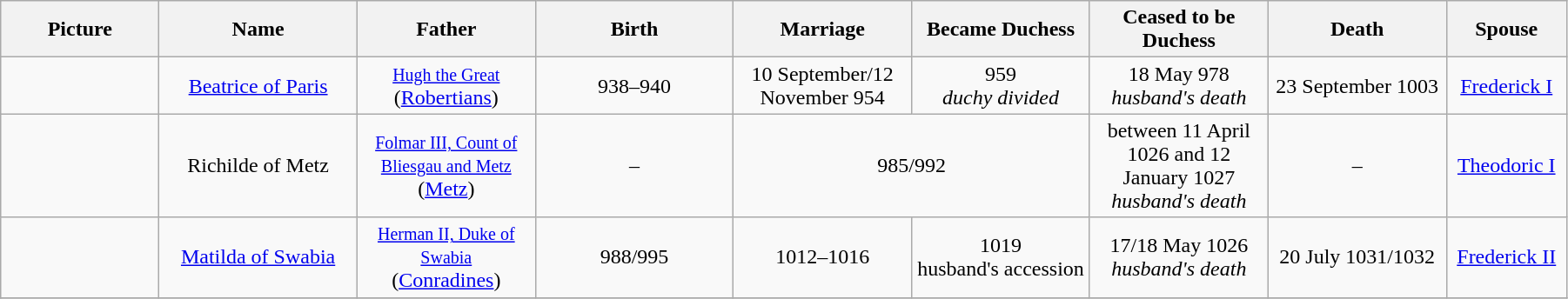<table width=95% class="wikitable">
<tr>
<th width = "8%">Picture</th>
<th width = "10%">Name</th>
<th width = "9%">Father</th>
<th width = "10%">Birth</th>
<th width = "9%">Marriage</th>
<th width = "9%">Became Duchess</th>
<th width = "9%">Ceased to be Duchess</th>
<th width = "9%">Death</th>
<th width = "6%">Spouse</th>
</tr>
<tr>
<td align="center"></td>
<td align="center"><a href='#'>Beatrice of Paris</a></td>
<td align="center"><small><a href='#'>Hugh the Great</a></small><br>(<a href='#'>Robertians</a>)</td>
<td align="center">938–940</td>
<td align="center">10 September/12 November 954</td>
<td align="center">959<br><em>duchy divided</em></td>
<td align="center">18 May 978<br><em>husband's death</em></td>
<td align="center">23 September 1003</td>
<td align="center"><a href='#'>Frederick I</a></td>
</tr>
<tr>
<td align="center"></td>
<td align="center">Richilde of Metz</td>
<td align="center"><small><a href='#'>Folmar III, Count of Bliesgau and Metz</a></small><br>(<a href='#'>Metz</a>)</td>
<td align="center">–</td>
<td align="center" colspan="2">985/992</td>
<td align="center">between 11 April 1026 and 12 January 1027<br><em>husband's death</em></td>
<td align="center">–</td>
<td align="center"><a href='#'>Theodoric I</a></td>
</tr>
<tr>
<td align="center"></td>
<td align="center"><a href='#'>Matilda of Swabia</a></td>
<td align="center"><small><a href='#'>Herman II, Duke of Swabia</a></small><br>(<a href='#'>Conradines</a>)</td>
<td align="center">988/995</td>
<td align="center">1012–1016</td>
<td align="center">1019<br>husband's accession</td>
<td align="center">17/18 May 1026<br><em>husband's death</em></td>
<td align="center">20 July 1031/1032</td>
<td align="center"><a href='#'>Frederick II</a></td>
</tr>
<tr>
</tr>
</table>
